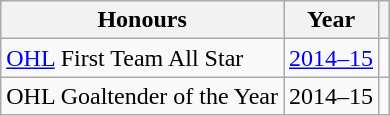<table class="wikitable">
<tr>
<th>Honours</th>
<th>Year</th>
<th></th>
</tr>
<tr>
<td><a href='#'>OHL</a> First Team All Star</td>
<td><a href='#'>2014–15</a></td>
<td></td>
</tr>
<tr>
<td>OHL Goaltender of the Year</td>
<td>2014–15</td>
<td></td>
</tr>
</table>
